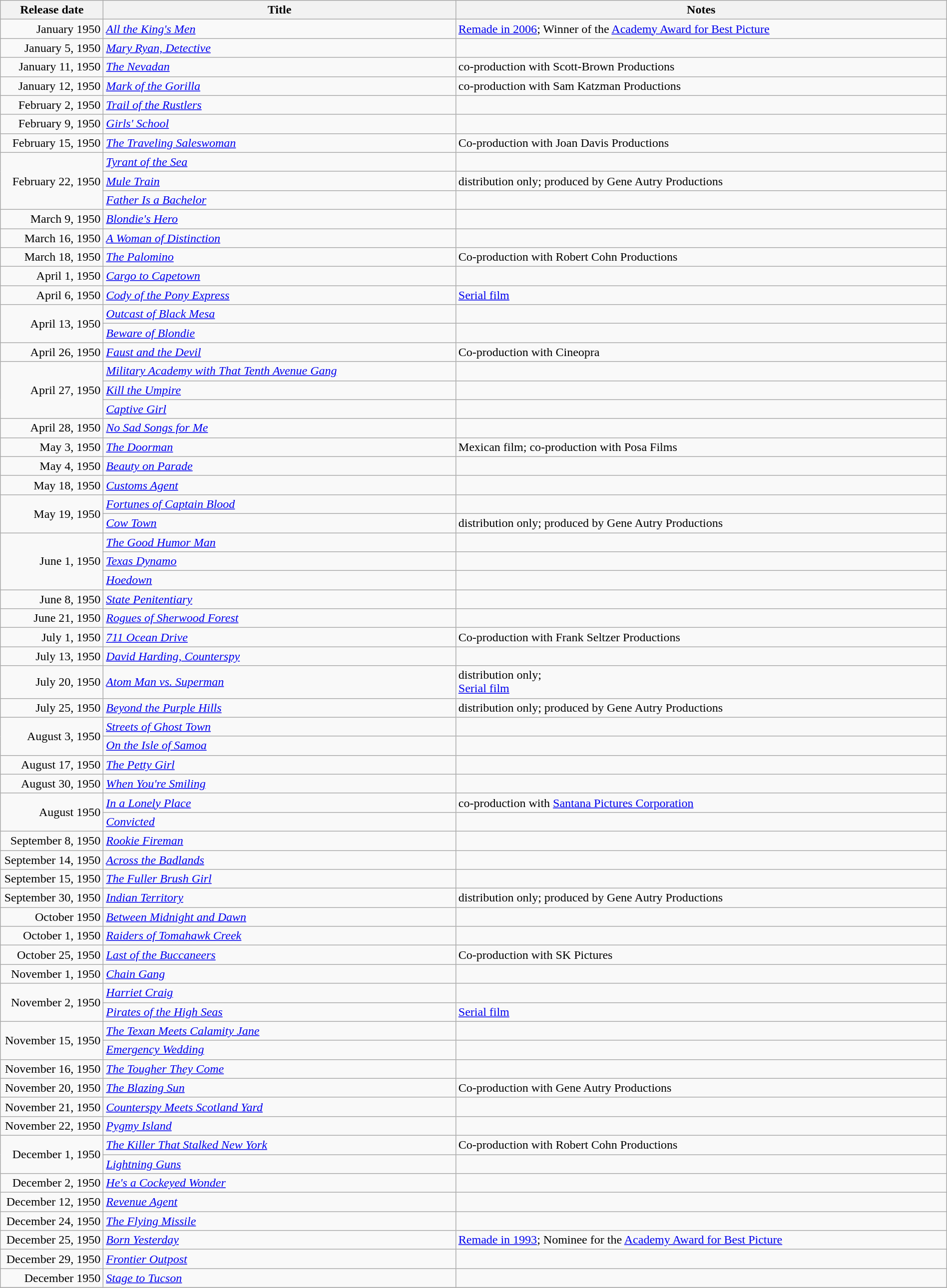<table class="wikitable sortable" style="width:100%;">
<tr>
<th scope="col" style="width:130px;">Release date</th>
<th>Title</th>
<th>Notes</th>
</tr>
<tr>
<td style="text-align:right;">January 1950</td>
<td><em><a href='#'>All the King's Men</a></em></td>
<td><a href='#'>Remade in 2006</a>; Winner of the <a href='#'>Academy Award for Best Picture</a></td>
</tr>
<tr>
<td style="text-align:right;">January 5, 1950</td>
<td><em><a href='#'>Mary Ryan, Detective</a></em></td>
<td></td>
</tr>
<tr>
<td style="text-align:right;">January 11, 1950</td>
<td><em><a href='#'>The Nevadan</a></em></td>
<td>co-production with Scott-Brown Productions</td>
</tr>
<tr>
<td style="text-align:right;">January 12, 1950</td>
<td><em><a href='#'>Mark of the Gorilla</a></em></td>
<td>co-production with Sam Katzman Productions</td>
</tr>
<tr>
<td style="text-align:right;">February 2, 1950</td>
<td><em><a href='#'>Trail of the Rustlers</a></em></td>
<td></td>
</tr>
<tr>
<td style="text-align:right;">February 9, 1950</td>
<td><em><a href='#'>Girls' School</a></em></td>
<td></td>
</tr>
<tr>
<td style="text-align:right;">February 15, 1950</td>
<td><em><a href='#'>The Traveling Saleswoman</a></em></td>
<td>Co-production with Joan Davis Productions</td>
</tr>
<tr>
<td style="text-align:right;" rowspan="3">February 22, 1950</td>
<td><em><a href='#'>Tyrant of the Sea</a></em></td>
<td></td>
</tr>
<tr>
<td><em><a href='#'>Mule Train</a></em></td>
<td>distribution only; produced by Gene Autry Productions</td>
</tr>
<tr>
<td><em><a href='#'>Father Is a Bachelor</a></em></td>
<td></td>
</tr>
<tr>
<td style="text-align:right;">March 9, 1950</td>
<td><em><a href='#'>Blondie's Hero</a></em></td>
<td></td>
</tr>
<tr>
<td style="text-align:right;">March 16, 1950</td>
<td><em><a href='#'>A Woman of Distinction</a></em></td>
<td></td>
</tr>
<tr>
<td style="text-align:right;">March 18, 1950</td>
<td><em><a href='#'>The Palomino</a></em></td>
<td>Co-production with Robert Cohn Productions</td>
</tr>
<tr>
<td style="text-align:right;">April 1, 1950</td>
<td><em><a href='#'>Cargo to Capetown</a></em></td>
<td></td>
</tr>
<tr>
<td style="text-align:right;">April 6, 1950</td>
<td><em><a href='#'>Cody of the Pony Express</a></em></td>
<td><a href='#'>Serial film</a></td>
</tr>
<tr>
<td style="text-align:right;" rowspan="2">April 13, 1950</td>
<td><em><a href='#'>Outcast of Black Mesa</a></em></td>
<td></td>
</tr>
<tr>
<td><em><a href='#'>Beware of Blondie</a></em></td>
<td></td>
</tr>
<tr>
<td style="text-align:right;">April 26, 1950</td>
<td><em><a href='#'>Faust and the Devil</a></em></td>
<td>Co-production with Cineopra</td>
</tr>
<tr>
<td style="text-align:right;" rowspan="3">April 27, 1950</td>
<td><em><a href='#'>Military Academy with That Tenth Avenue Gang</a></em></td>
<td></td>
</tr>
<tr>
<td><em><a href='#'>Kill the Umpire</a></em></td>
<td></td>
</tr>
<tr>
<td><em><a href='#'>Captive Girl</a></em></td>
<td></td>
</tr>
<tr>
<td style="text-align:right;">April 28, 1950</td>
<td><em><a href='#'>No Sad Songs for Me</a></em></td>
<td></td>
</tr>
<tr>
<td style="text-align:right;">May 3, 1950</td>
<td><em><a href='#'>The Doorman</a></em></td>
<td>Mexican film; co-production with Posa Films</td>
</tr>
<tr>
<td style="text-align:right;">May 4, 1950</td>
<td><em><a href='#'>Beauty on Parade</a></em></td>
<td></td>
</tr>
<tr>
<td style="text-align:right;">May 18, 1950</td>
<td><em><a href='#'>Customs Agent</a></em></td>
<td></td>
</tr>
<tr>
<td style="text-align:right;" rowspan="2">May 19, 1950</td>
<td><em><a href='#'>Fortunes of Captain Blood</a></em></td>
<td></td>
</tr>
<tr>
<td><em><a href='#'>Cow Town</a></em></td>
<td>distribution only; produced by Gene Autry Productions</td>
</tr>
<tr>
<td style="text-align:right;" rowspan="3">June 1, 1950</td>
<td><em><a href='#'>The Good Humor Man</a></em></td>
<td></td>
</tr>
<tr>
<td><em><a href='#'>Texas Dynamo</a></em></td>
<td></td>
</tr>
<tr>
<td><em><a href='#'>Hoedown</a></em></td>
<td></td>
</tr>
<tr>
<td style="text-align:right;">June 8, 1950</td>
<td><em><a href='#'>State Penitentiary</a></em></td>
<td></td>
</tr>
<tr>
<td style="text-align:right;">June 21, 1950</td>
<td><em><a href='#'>Rogues of Sherwood Forest</a></em></td>
<td></td>
</tr>
<tr>
<td style="text-align:right;">July 1, 1950</td>
<td><em><a href='#'>711 Ocean Drive</a></em></td>
<td>Co-production with Frank Seltzer Productions</td>
</tr>
<tr>
<td style="text-align:right;">July 13, 1950</td>
<td><em><a href='#'>David Harding, Counterspy</a></em></td>
<td></td>
</tr>
<tr>
<td style="text-align:right;">July 20, 1950</td>
<td><em><a href='#'>Atom Man vs. Superman</a></em></td>
<td>distribution only;<br><a href='#'>Serial film</a></td>
</tr>
<tr>
<td style="text-align:right;">July 25, 1950</td>
<td><em><a href='#'>Beyond the Purple Hills</a></em></td>
<td>distribution only; produced by Gene Autry Productions</td>
</tr>
<tr>
<td style="text-align:right;" rowspan="2">August 3, 1950</td>
<td><em><a href='#'>Streets of Ghost Town</a></em></td>
<td></td>
</tr>
<tr>
<td><em><a href='#'>On the Isle of Samoa</a></em></td>
<td></td>
</tr>
<tr>
<td style="text-align:right;">August 17, 1950</td>
<td><em><a href='#'>The Petty Girl</a></em></td>
<td></td>
</tr>
<tr>
<td style="text-align:right;">August 30, 1950</td>
<td><em><a href='#'>When You're Smiling</a></em></td>
<td></td>
</tr>
<tr>
<td style="text-align:right;" rowspan="2">August 1950</td>
<td><em><a href='#'>In a Lonely Place</a></em></td>
<td>co-production with <a href='#'>Santana Pictures Corporation</a></td>
</tr>
<tr>
<td><em><a href='#'>Convicted</a></em></td>
<td></td>
</tr>
<tr>
<td style="text-align:right;">September 8, 1950</td>
<td><em><a href='#'>Rookie Fireman</a></em></td>
<td></td>
</tr>
<tr>
<td style="text-align:right;">September 14, 1950</td>
<td><em><a href='#'>Across the Badlands</a></em></td>
<td></td>
</tr>
<tr>
<td style="text-align:right;">September 15, 1950</td>
<td><em><a href='#'>The Fuller Brush Girl</a></em></td>
<td></td>
</tr>
<tr>
<td style="text-align:right;">September 30, 1950</td>
<td><em><a href='#'>Indian Territory</a></em></td>
<td>distribution only; produced by Gene Autry Productions</td>
</tr>
<tr>
<td style="text-align:right;">October 1950</td>
<td><em><a href='#'>Between Midnight and Dawn</a></em></td>
<td></td>
</tr>
<tr>
<td style="text-align:right;">October 1, 1950</td>
<td><em><a href='#'>Raiders of Tomahawk Creek</a></em></td>
<td></td>
</tr>
<tr>
<td style="text-align:right;">October 25, 1950</td>
<td><em><a href='#'>Last of the Buccaneers</a></em></td>
<td>Co-production with SK Pictures</td>
</tr>
<tr>
<td style="text-align:right;">November 1, 1950</td>
<td><em><a href='#'>Chain Gang</a></em></td>
<td></td>
</tr>
<tr>
<td style="text-align:right;" rowspan="2">November 2, 1950</td>
<td><em><a href='#'>Harriet Craig</a></em></td>
<td></td>
</tr>
<tr>
<td><em><a href='#'>Pirates of the High Seas</a></em></td>
<td><a href='#'>Serial film</a></td>
</tr>
<tr>
<td style="text-align:right;" rowspan="2">November 15, 1950</td>
<td><em><a href='#'>The Texan Meets Calamity Jane</a></em></td>
<td></td>
</tr>
<tr>
<td><em><a href='#'>Emergency Wedding</a></em></td>
<td></td>
</tr>
<tr>
<td style="text-align:right;">November 16, 1950</td>
<td><em><a href='#'>The Tougher They Come</a></em></td>
<td></td>
</tr>
<tr>
<td style="text-align:right;">November 20, 1950</td>
<td><em><a href='#'>The Blazing Sun</a></em></td>
<td>Co-production with Gene Autry Productions</td>
</tr>
<tr>
<td style="text-align:right;">November 21, 1950</td>
<td><em><a href='#'>Counterspy Meets Scotland Yard</a></em></td>
<td></td>
</tr>
<tr>
<td style="text-align:right;">November 22, 1950</td>
<td><em><a href='#'>Pygmy Island</a></em></td>
<td></td>
</tr>
<tr>
<td style="text-align:right;" rowspan="2">December 1, 1950</td>
<td><em><a href='#'>The Killer That Stalked New York</a></em></td>
<td>Co-production with Robert Cohn Productions</td>
</tr>
<tr>
<td><em><a href='#'>Lightning Guns</a></em></td>
<td></td>
</tr>
<tr>
<td style="text-align:right;">December 2, 1950</td>
<td><em><a href='#'>He's a Cockeyed Wonder</a></em></td>
<td></td>
</tr>
<tr>
<td style="text-align:right;">December 12, 1950</td>
<td><em><a href='#'>Revenue Agent</a></em></td>
<td></td>
</tr>
<tr>
<td style="text-align:right;">December 24, 1950</td>
<td><em><a href='#'>The Flying Missile</a></em></td>
<td></td>
</tr>
<tr>
<td style="text-align:right;">December 25, 1950</td>
<td><em><a href='#'>Born Yesterday</a></em></td>
<td><a href='#'>Remade in 1993</a>; Nominee for the <a href='#'>Academy Award for Best Picture</a></td>
</tr>
<tr>
<td style="text-align:right;">December 29, 1950</td>
<td><em><a href='#'>Frontier Outpost</a></em></td>
<td></td>
</tr>
<tr>
<td style="text-align:right;">December 1950</td>
<td><em><a href='#'>Stage to Tucson</a></em></td>
<td></td>
</tr>
<tr>
</tr>
</table>
